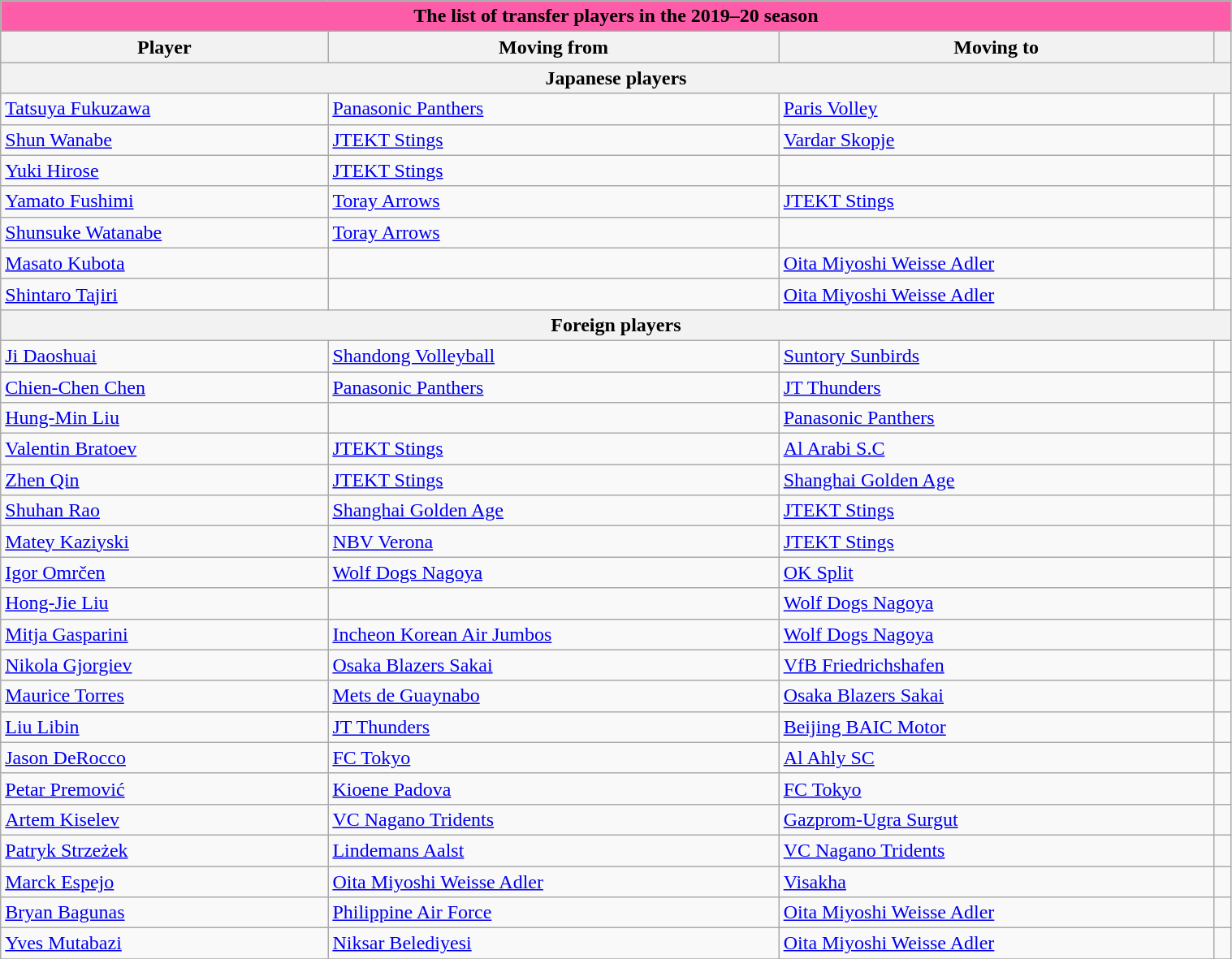<table class="wikitable sortable" style="width:80%;">
<tr>
<th style="background:#FD5DA8; border: 2px black;" colspan=8><span>The list of transfer players in the 2019–20 season</span></th>
</tr>
<tr>
<th>Player</th>
<th>Moving from</th>
<th>Moving to</th>
<th></th>
</tr>
<tr>
<th colspan="4">Japanese players</th>
</tr>
<tr>
<td> <a href='#'>Tatsuya Fukuzawa</a></td>
<td> <a href='#'>Panasonic Panthers</a></td>
<td> <a href='#'>Paris Volley</a></td>
<td></td>
</tr>
<tr>
<td> <a href='#'>Shun Wanabe</a></td>
<td> <a href='#'>JTEKT Stings</a></td>
<td> <a href='#'>Vardar Skopje</a></td>
<td></td>
</tr>
<tr>
<td> <a href='#'>Yuki Hirose</a></td>
<td> <a href='#'>JTEKT Stings</a></td>
<td> </td>
<td></td>
</tr>
<tr>
<td> <a href='#'>Yamato Fushimi</a></td>
<td> <a href='#'>Toray Arrows</a></td>
<td> <a href='#'>JTEKT Stings</a></td>
<td></td>
</tr>
<tr>
<td> <a href='#'>Shunsuke Watanabe</a></td>
<td> <a href='#'>Toray Arrows</a></td>
<td> </td>
<td></td>
</tr>
<tr>
<td> <a href='#'>Masato Kubota</a></td>
<td> </td>
<td> <a href='#'>Oita Miyoshi Weisse Adler</a></td>
<td></td>
</tr>
<tr>
<td> <a href='#'>Shintaro Tajiri</a></td>
<td> </td>
<td> <a href='#'>Oita Miyoshi Weisse Adler</a></td>
<td></td>
</tr>
<tr>
<th colspan ="4">Foreign players</th>
</tr>
<tr>
<td> <a href='#'>Ji Daoshuai</a></td>
<td> <a href='#'>Shandong Volleyball</a></td>
<td> <a href='#'>Suntory Sunbirds</a></td>
<td></td>
</tr>
<tr>
<td> <a href='#'>Chien-Chen Chen</a></td>
<td> <a href='#'>Panasonic Panthers</a></td>
<td> <a href='#'>JT Thunders</a></td>
<td></td>
</tr>
<tr>
<td> <a href='#'>Hung-Min Liu</a></td>
<td> </td>
<td> <a href='#'>Panasonic Panthers</a></td>
<td></td>
</tr>
<tr>
<td> <a href='#'>Valentin Bratoev</a></td>
<td> <a href='#'>JTEKT Stings</a></td>
<td> <a href='#'>Al Arabi S.C</a></td>
<td></td>
</tr>
<tr>
<td> <a href='#'>Zhen Qin</a></td>
<td> <a href='#'>JTEKT Stings</a></td>
<td> <a href='#'>Shanghai Golden Age</a></td>
<td></td>
</tr>
<tr>
<td> <a href='#'>Shuhan Rao</a></td>
<td> <a href='#'>Shanghai Golden Age</a></td>
<td> <a href='#'>JTEKT Stings</a></td>
<td></td>
</tr>
<tr>
<td> <a href='#'>Matey Kaziyski</a></td>
<td> <a href='#'>NBV Verona</a></td>
<td> <a href='#'>JTEKT Stings</a></td>
<td></td>
</tr>
<tr>
<td> <a href='#'>Igor Omrčen</a></td>
<td> <a href='#'>Wolf Dogs Nagoya</a></td>
<td> <a href='#'>OK Split</a></td>
<td></td>
</tr>
<tr>
<td> <a href='#'>Hong-Jie Liu</a></td>
<td> </td>
<td> <a href='#'>Wolf Dogs Nagoya</a></td>
<td></td>
</tr>
<tr>
<td> <a href='#'>Mitja Gasparini</a></td>
<td> <a href='#'>Incheon Korean Air Jumbos</a></td>
<td> <a href='#'>Wolf Dogs Nagoya</a></td>
<td></td>
</tr>
<tr>
<td> <a href='#'>Nikola Gjorgiev</a></td>
<td> <a href='#'>Osaka Blazers Sakai</a></td>
<td> <a href='#'>VfB Friedrichshafen</a></td>
<td></td>
</tr>
<tr>
<td> <a href='#'>Maurice Torres</a></td>
<td> <a href='#'>Mets de Guaynabo</a></td>
<td> <a href='#'>Osaka Blazers Sakai</a></td>
<td></td>
</tr>
<tr>
<td> <a href='#'>Liu Libin</a></td>
<td> <a href='#'>JT Thunders</a></td>
<td> <a href='#'>Beijing BAIC Motor</a></td>
<td></td>
</tr>
<tr>
<td> <a href='#'>Jason DeRocco</a></td>
<td> <a href='#'>FC Tokyo</a></td>
<td> <a href='#'>Al Ahly SC</a></td>
<td></td>
</tr>
<tr>
<td> <a href='#'>Petar Premović</a></td>
<td> <a href='#'>Kioene Padova</a></td>
<td> <a href='#'>FC Tokyo</a></td>
<td></td>
</tr>
<tr>
<td> <a href='#'>Artem Kiselev</a></td>
<td> <a href='#'>VC Nagano Tridents</a></td>
<td> <a href='#'>Gazprom-Ugra Surgut</a></td>
<td></td>
</tr>
<tr>
<td> <a href='#'>Patryk Strzeżek</a></td>
<td> <a href='#'>Lindemans Aalst</a></td>
<td> <a href='#'>VC Nagano Tridents</a></td>
<td></td>
</tr>
<tr>
<td> <a href='#'>Marck Espejo</a></td>
<td> <a href='#'>Oita Miyoshi Weisse Adler</a></td>
<td> <a href='#'>Visakha</a></td>
<td></td>
</tr>
<tr>
<td> <a href='#'>Bryan Bagunas</a></td>
<td> <a href='#'>Philippine Air Force</a></td>
<td> <a href='#'>Oita Miyoshi Weisse Adler</a></td>
<td></td>
</tr>
<tr>
<td> <a href='#'>Yves Mutabazi</a></td>
<td> <a href='#'>Niksar Belediyesi</a></td>
<td> <a href='#'>Oita Miyoshi Weisse Adler</a></td>
<td></td>
</tr>
<tr>
</tr>
</table>
